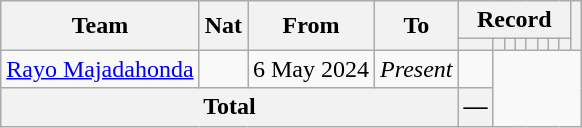<table class="wikitable" style="text-align: center">
<tr>
<th rowspan="2">Team</th>
<th rowspan="2">Nat</th>
<th rowspan="2">From</th>
<th rowspan="2">To</th>
<th colspan="8">Record</th>
<th rowspan=2></th>
</tr>
<tr>
<th></th>
<th></th>
<th></th>
<th></th>
<th></th>
<th></th>
<th></th>
<th></th>
</tr>
<tr>
<td align="left"><a href='#'>Rayo Majadahonda</a></td>
<td></td>
<td align=left>6 May 2024</td>
<td align=left><em>Present</em><br></td>
<td></td>
</tr>
<tr>
<th colspan=4>Total<br></th>
<th>—</th>
</tr>
</table>
